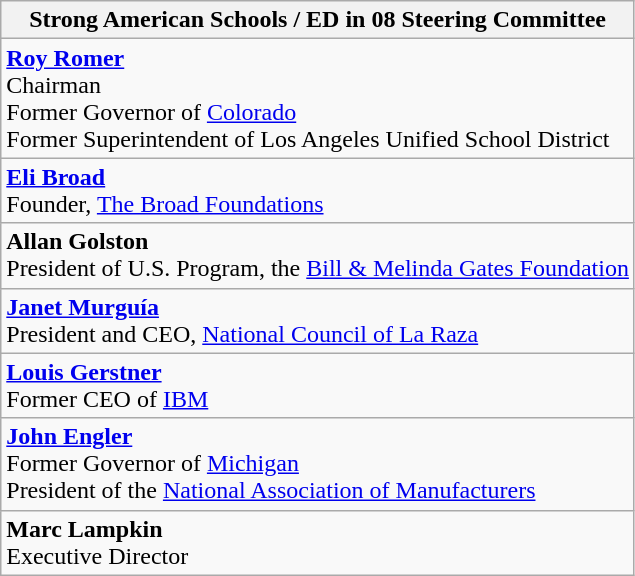<table class="wikitable">
<tr>
<th>Strong American Schools / ED in 08 Steering Committee</th>
</tr>
<tr>
<td><strong><a href='#'>Roy Romer</a></strong><br>Chairman<br>Former Governor of <a href='#'>Colorado</a><br>Former Superintendent of Los Angeles Unified School District</td>
</tr>
<tr>
<td><strong><a href='#'>Eli Broad</a></strong><br>Founder, <a href='#'>The Broad Foundations</a></td>
</tr>
<tr>
<td><strong>Allan Golston</strong><br>President of U.S. Program, the <a href='#'>Bill & Melinda Gates Foundation</a></td>
</tr>
<tr>
<td><strong><a href='#'>Janet Murguía</a></strong><br>President and CEO, <a href='#'>National Council of La Raza</a></td>
</tr>
<tr>
<td><strong><a href='#'>Louis Gerstner</a></strong><br>Former CEO of <a href='#'>IBM</a></td>
</tr>
<tr>
<td><strong><a href='#'>John Engler</a></strong><br>Former Governor of <a href='#'>Michigan</a><br>President of the <a href='#'>National Association of Manufacturers</a></td>
</tr>
<tr>
<td><strong>Marc Lampkin</strong><br>Executive Director</td>
</tr>
</table>
